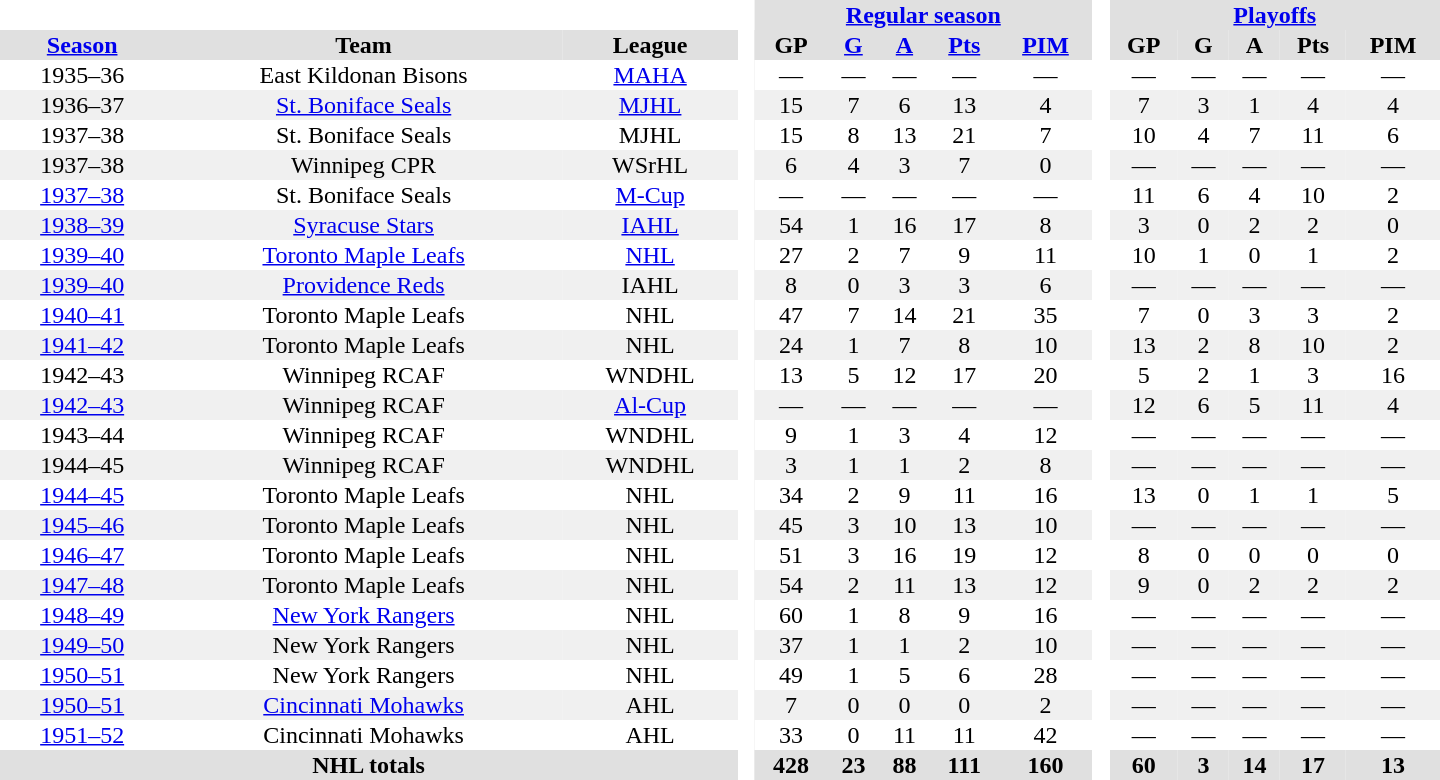<table border="0" cellpadding="1" cellspacing="0" style="text-align:center; width:60em">
<tr bgcolor="#e0e0e0">
<th colspan="3" bgcolor="#ffffff"> </th>
<th rowspan="99" bgcolor="#ffffff"> </th>
<th colspan="5"><a href='#'>Regular season</a></th>
<th rowspan="99" bgcolor="#ffffff"> </th>
<th colspan="5"><a href='#'>Playoffs</a></th>
</tr>
<tr bgcolor="#e0e0e0">
<th><a href='#'>Season</a></th>
<th>Team</th>
<th>League</th>
<th>GP</th>
<th><a href='#'>G</a></th>
<th><a href='#'>A</a></th>
<th><a href='#'>Pts</a></th>
<th><a href='#'>PIM</a></th>
<th>GP</th>
<th>G</th>
<th>A</th>
<th>Pts</th>
<th>PIM</th>
</tr>
<tr>
<td>1935–36</td>
<td>East Kildonan Bisons</td>
<td><a href='#'>MAHA</a></td>
<td>—</td>
<td>—</td>
<td>—</td>
<td>—</td>
<td>—</td>
<td>—</td>
<td>—</td>
<td>—</td>
<td>—</td>
<td>—</td>
</tr>
<tr bgcolor="#f0f0f0">
<td>1936–37</td>
<td><a href='#'>St. Boniface Seals</a></td>
<td><a href='#'>MJHL</a></td>
<td>15</td>
<td>7</td>
<td>6</td>
<td>13</td>
<td>4</td>
<td>7</td>
<td>3</td>
<td>1</td>
<td>4</td>
<td>4</td>
</tr>
<tr>
<td>1937–38</td>
<td>St. Boniface Seals</td>
<td>MJHL</td>
<td>15</td>
<td>8</td>
<td>13</td>
<td>21</td>
<td>7</td>
<td>10</td>
<td>4</td>
<td>7</td>
<td>11</td>
<td>6</td>
</tr>
<tr bgcolor="#f0f0f0">
<td>1937–38</td>
<td>Winnipeg CPR</td>
<td>WSrHL</td>
<td>6</td>
<td>4</td>
<td>3</td>
<td>7</td>
<td>0</td>
<td>—</td>
<td>—</td>
<td>—</td>
<td>—</td>
<td>—</td>
</tr>
<tr>
<td><a href='#'>1937–38</a></td>
<td>St. Boniface Seals</td>
<td><a href='#'>M-Cup</a></td>
<td>—</td>
<td>—</td>
<td>—</td>
<td>—</td>
<td>—</td>
<td>11</td>
<td>6</td>
<td>4</td>
<td>10</td>
<td>2</td>
</tr>
<tr bgcolor="#f0f0f0">
<td><a href='#'>1938–39</a></td>
<td><a href='#'>Syracuse Stars</a></td>
<td><a href='#'>IAHL</a></td>
<td>54</td>
<td>1</td>
<td>16</td>
<td>17</td>
<td>8</td>
<td>3</td>
<td>0</td>
<td>2</td>
<td>2</td>
<td>0</td>
</tr>
<tr>
<td><a href='#'>1939–40</a></td>
<td><a href='#'>Toronto Maple Leafs</a></td>
<td><a href='#'>NHL</a></td>
<td>27</td>
<td>2</td>
<td>7</td>
<td>9</td>
<td>11</td>
<td>10</td>
<td>1</td>
<td>0</td>
<td>1</td>
<td>2</td>
</tr>
<tr bgcolor="#f0f0f0">
<td><a href='#'>1939–40</a></td>
<td><a href='#'>Providence Reds</a></td>
<td>IAHL</td>
<td>8</td>
<td>0</td>
<td>3</td>
<td>3</td>
<td>6</td>
<td>—</td>
<td>—</td>
<td>—</td>
<td>—</td>
<td>—</td>
</tr>
<tr>
<td><a href='#'>1940–41</a></td>
<td>Toronto Maple Leafs</td>
<td>NHL</td>
<td>47</td>
<td>7</td>
<td>14</td>
<td>21</td>
<td>35</td>
<td>7</td>
<td>0</td>
<td>3</td>
<td>3</td>
<td>2</td>
</tr>
<tr bgcolor="#f0f0f0">
<td><a href='#'>1941–42</a></td>
<td>Toronto Maple Leafs</td>
<td>NHL</td>
<td>24</td>
<td>1</td>
<td>7</td>
<td>8</td>
<td>10</td>
<td>13</td>
<td>2</td>
<td>8</td>
<td>10</td>
<td>2</td>
</tr>
<tr>
<td>1942–43</td>
<td>Winnipeg RCAF</td>
<td>WNDHL</td>
<td>13</td>
<td>5</td>
<td>12</td>
<td>17</td>
<td>20</td>
<td>5</td>
<td>2</td>
<td>1</td>
<td>3</td>
<td>16</td>
</tr>
<tr bgcolor="#f0f0f0">
<td><a href='#'>1942–43</a></td>
<td>Winnipeg RCAF</td>
<td><a href='#'>Al-Cup</a></td>
<td>—</td>
<td>—</td>
<td>—</td>
<td>—</td>
<td>—</td>
<td>12</td>
<td>6</td>
<td>5</td>
<td>11</td>
<td>4</td>
</tr>
<tr>
<td>1943–44</td>
<td>Winnipeg RCAF</td>
<td>WNDHL</td>
<td>9</td>
<td>1</td>
<td>3</td>
<td>4</td>
<td>12</td>
<td>—</td>
<td>—</td>
<td>—</td>
<td>—</td>
<td>—</td>
</tr>
<tr bgcolor="#f0f0f0">
<td>1944–45</td>
<td>Winnipeg RCAF</td>
<td>WNDHL</td>
<td>3</td>
<td>1</td>
<td>1</td>
<td>2</td>
<td>8</td>
<td>—</td>
<td>—</td>
<td>—</td>
<td>—</td>
<td>—</td>
</tr>
<tr>
<td><a href='#'>1944–45</a></td>
<td>Toronto Maple Leafs</td>
<td>NHL</td>
<td>34</td>
<td>2</td>
<td>9</td>
<td>11</td>
<td>16</td>
<td>13</td>
<td>0</td>
<td>1</td>
<td>1</td>
<td>5</td>
</tr>
<tr bgcolor="#f0f0f0">
<td><a href='#'>1945–46</a></td>
<td>Toronto Maple Leafs</td>
<td>NHL</td>
<td>45</td>
<td>3</td>
<td>10</td>
<td>13</td>
<td>10</td>
<td>—</td>
<td>—</td>
<td>—</td>
<td>—</td>
<td>—</td>
</tr>
<tr>
<td><a href='#'>1946–47</a></td>
<td>Toronto Maple Leafs</td>
<td>NHL</td>
<td>51</td>
<td>3</td>
<td>16</td>
<td>19</td>
<td>12</td>
<td>8</td>
<td>0</td>
<td>0</td>
<td>0</td>
<td>0</td>
</tr>
<tr bgcolor="#f0f0f0">
<td><a href='#'>1947–48</a></td>
<td>Toronto Maple Leafs</td>
<td>NHL</td>
<td>54</td>
<td>2</td>
<td>11</td>
<td>13</td>
<td>12</td>
<td>9</td>
<td>0</td>
<td>2</td>
<td>2</td>
<td>2</td>
</tr>
<tr>
<td><a href='#'>1948–49</a></td>
<td><a href='#'>New York Rangers</a></td>
<td>NHL</td>
<td>60</td>
<td>1</td>
<td>8</td>
<td>9</td>
<td>16</td>
<td>—</td>
<td>—</td>
<td>—</td>
<td>—</td>
<td>—</td>
</tr>
<tr bgcolor="#f0f0f0">
<td><a href='#'>1949–50</a></td>
<td>New York Rangers</td>
<td>NHL</td>
<td>37</td>
<td>1</td>
<td>1</td>
<td>2</td>
<td>10</td>
<td>—</td>
<td>—</td>
<td>—</td>
<td>—</td>
<td>—</td>
</tr>
<tr>
<td><a href='#'>1950–51</a></td>
<td>New York Rangers</td>
<td>NHL</td>
<td>49</td>
<td>1</td>
<td>5</td>
<td>6</td>
<td>28</td>
<td>—</td>
<td>—</td>
<td>—</td>
<td>—</td>
<td>—</td>
</tr>
<tr bgcolor="#f0f0f0">
<td><a href='#'>1950–51</a></td>
<td><a href='#'>Cincinnati Mohawks</a></td>
<td>AHL</td>
<td>7</td>
<td>0</td>
<td>0</td>
<td>0</td>
<td>2</td>
<td>—</td>
<td>—</td>
<td>—</td>
<td>—</td>
<td>—</td>
</tr>
<tr>
<td><a href='#'>1951–52</a></td>
<td>Cincinnati Mohawks</td>
<td>AHL</td>
<td>33</td>
<td>0</td>
<td>11</td>
<td>11</td>
<td>42</td>
<td>—</td>
<td>—</td>
<td>—</td>
<td>—</td>
<td>—</td>
</tr>
<tr bgcolor="#e0e0e0">
<th colspan="3">NHL totals</th>
<th>428</th>
<th>23</th>
<th>88</th>
<th>111</th>
<th>160</th>
<th>60</th>
<th>3</th>
<th>14</th>
<th>17</th>
<th>13</th>
</tr>
</table>
